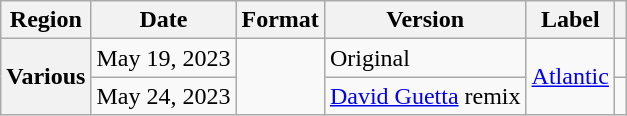<table class="wikitable plainrowheaders">
<tr>
<th scope="col">Region</th>
<th scope="col">Date</th>
<th scope="col">Format</th>
<th scope="col">Version</th>
<th scope="col">Label</th>
<th scope="col"></th>
</tr>
<tr>
<th scope="row" rowspan="2">Various</th>
<td>May 19, 2023</td>
<td rowspan="2"></td>
<td>Original</td>
<td rowspan="2"><a href='#'>Atlantic</a></td>
<td style="text-align:center;"></td>
</tr>
<tr>
<td>May 24, 2023</td>
<td><a href='#'>David Guetta</a> remix</td>
<td style="text-align:center;"></td>
</tr>
</table>
